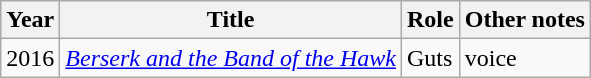<table class="wikitable">
<tr>
<th>Year</th>
<th>Title</th>
<th>Role</th>
<th>Other notes</th>
</tr>
<tr>
<td>2016</td>
<td><em><a href='#'>Berserk and the Band of the Hawk</a></em></td>
<td>Guts</td>
<td>voice</td>
</tr>
</table>
